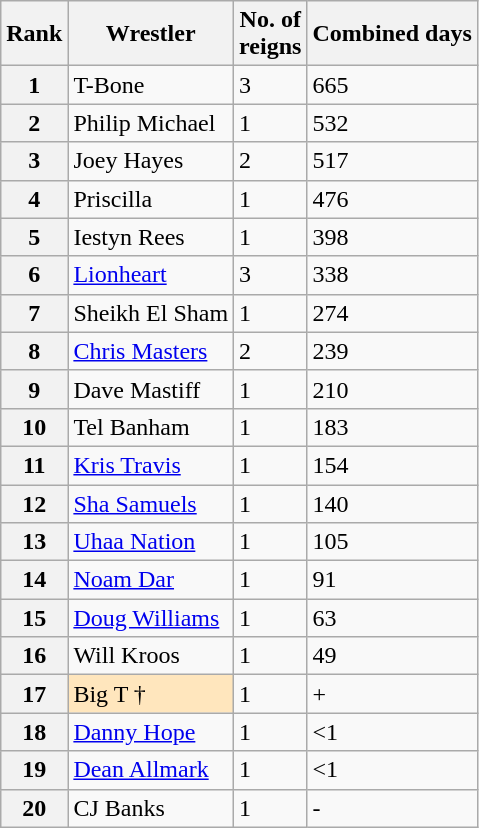<table class="wikitable sortable">
<tr>
<th>Rank</th>
<th>Wrestler</th>
<th>No. of<br>reigns</th>
<th>Combined days</th>
</tr>
<tr>
<th>1</th>
<td>T-Bone</td>
<td>3</td>
<td>665</td>
</tr>
<tr>
<th>2</th>
<td>Philip Michael</td>
<td>1</td>
<td>532</td>
</tr>
<tr>
<th>3</th>
<td>Joey Hayes</td>
<td>2</td>
<td>517</td>
</tr>
<tr>
<th>4</th>
<td>Priscilla</td>
<td>1</td>
<td>476</td>
</tr>
<tr>
<th>5</th>
<td>Iestyn Rees</td>
<td>1</td>
<td>398</td>
</tr>
<tr>
<th>6</th>
<td><a href='#'>Lionheart</a></td>
<td>3</td>
<td>338</td>
</tr>
<tr>
<th>7</th>
<td>Sheikh El Sham</td>
<td>1</td>
<td>274</td>
</tr>
<tr>
<th>8</th>
<td><a href='#'>Chris Masters</a></td>
<td>2</td>
<td>239</td>
</tr>
<tr>
<th>9</th>
<td>Dave Mastiff</td>
<td>1</td>
<td>210</td>
</tr>
<tr>
<th>10</th>
<td>Tel Banham</td>
<td>1</td>
<td>183</td>
</tr>
<tr>
<th>11</th>
<td><a href='#'>Kris Travis</a></td>
<td>1</td>
<td>154</td>
</tr>
<tr>
<th>12</th>
<td><a href='#'>Sha Samuels</a></td>
<td>1</td>
<td>140</td>
</tr>
<tr>
<th>13</th>
<td><a href='#'>Uhaa Nation</a></td>
<td>1</td>
<td>105</td>
</tr>
<tr>
<th>14</th>
<td><a href='#'>Noam Dar</a></td>
<td>1</td>
<td>91</td>
</tr>
<tr>
<th>15</th>
<td><a href='#'>Doug Williams</a></td>
<td>1</td>
<td>63</td>
</tr>
<tr>
<th>16</th>
<td>Will Kroos</td>
<td>1</td>
<td>49</td>
</tr>
<tr>
<th>17</th>
<td style="background:#ffe6bd;">Big T †</td>
<td>1</td>
<td>+</td>
</tr>
<tr>
<th>18</th>
<td><a href='#'>Danny Hope</a></td>
<td>1</td>
<td><1</td>
</tr>
<tr>
<th>19</th>
<td><a href='#'>Dean Allmark</a></td>
<td>1</td>
<td><1</td>
</tr>
<tr>
<th>20</th>
<td>CJ Banks</td>
<td>1</td>
<td>-</td>
</tr>
</table>
